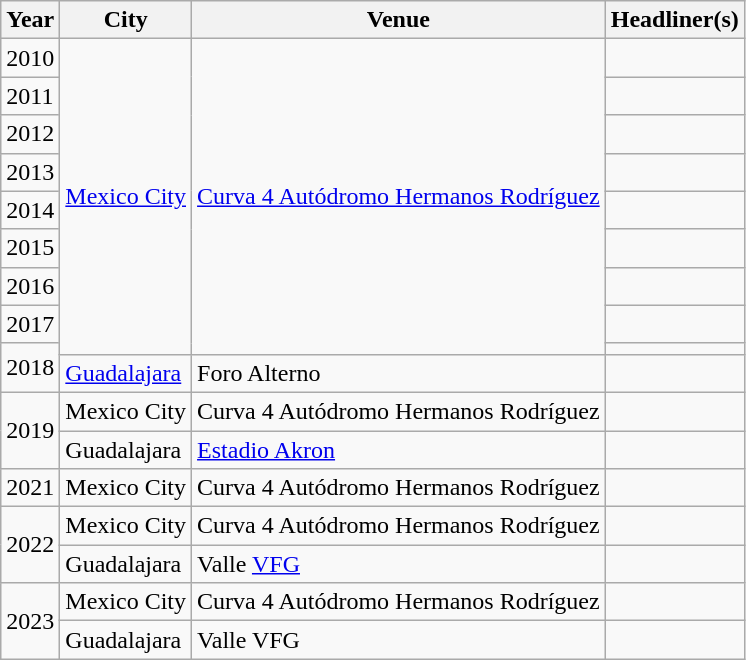<table class="wikitable">
<tr>
<th>Year</th>
<th>City</th>
<th>Venue</th>
<th>Headliner(s)</th>
</tr>
<tr>
<td>2010</td>
<td rowspan="9"><a href='#'>Mexico City</a></td>
<td rowspan="9"><a href='#'>Curva 4 Autódromo Hermanos Rodríguez</a></td>
<td></td>
</tr>
<tr>
<td>2011</td>
<td></td>
</tr>
<tr>
<td>2012</td>
<td></td>
</tr>
<tr>
<td>2013</td>
<td></td>
</tr>
<tr>
<td>2014</td>
<td></td>
</tr>
<tr>
<td>2015</td>
<td></td>
</tr>
<tr>
<td>2016</td>
<td></td>
</tr>
<tr>
<td>2017</td>
<td></td>
</tr>
<tr>
<td rowspan="2">2018</td>
<td></td>
</tr>
<tr>
<td><a href='#'>Guadalajara</a></td>
<td>Foro Alterno</td>
<td></td>
</tr>
<tr>
<td rowspan="2">2019</td>
<td>Mexico City</td>
<td>Curva 4 Autódromo Hermanos Rodríguez</td>
<td></td>
</tr>
<tr>
<td>Guadalajara</td>
<td><a href='#'>Estadio Akron</a></td>
<td></td>
</tr>
<tr>
<td>2021</td>
<td>Mexico City</td>
<td>Curva 4 Autódromo Hermanos Rodríguez</td>
<td></td>
</tr>
<tr>
<td rowspan="2">2022</td>
<td>Mexico City</td>
<td>Curva 4 Autódromo Hermanos Rodríguez</td>
<td></td>
</tr>
<tr>
<td>Guadalajara</td>
<td>Valle <a href='#'>VFG</a></td>
<td></td>
</tr>
<tr>
<td rowspan="2">2023</td>
<td>Mexico City</td>
<td>Curva 4 Autódromo Hermanos Rodríguez</td>
<td></td>
</tr>
<tr>
<td>Guadalajara</td>
<td>Valle VFG</td>
<td></td>
</tr>
</table>
